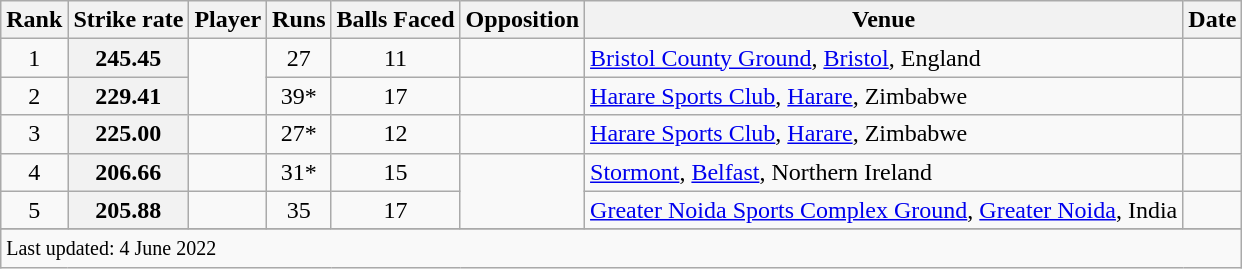<table class="wikitable sortable">
<tr>
<th scope=col>Rank</th>
<th scope=col>Strike rate</th>
<th scope=col>Player</th>
<th scope=col>Runs</th>
<th scope=col>Balls Faced</th>
<th scope=col>Opposition</th>
<th scope=col>Venue</th>
<th scope=col>Date</th>
</tr>
<tr>
<td align=center>1</td>
<th scope=row style="text-align:center;">245.45</th>
<td rowspan="2"></td>
<td align=center>27</td>
<td align=center>11</td>
<td></td>
<td><a href='#'>Bristol County Ground</a>, <a href='#'>Bristol</a>, England</td>
<td> </td>
</tr>
<tr>
<td align="center">2</td>
<th scope="row" style="text-align:center;">229.41</th>
<td align="center">39*</td>
<td align="center">17</td>
<td></td>
<td><a href='#'>Harare Sports Club</a>, <a href='#'>Harare</a>, Zimbabwe</td>
<td></td>
</tr>
<tr>
<td align="center">3</td>
<th scope="row" style="text-align:center;">225.00</th>
<td></td>
<td align="center">27*</td>
<td align="center">12</td>
<td></td>
<td><a href='#'>Harare Sports Club</a>, <a href='#'>Harare</a>, Zimbabwe</td>
<td></td>
</tr>
<tr>
<td align="center">4</td>
<th scope="row" style="text-align:center;">206.66</th>
<td></td>
<td align="center">31*</td>
<td align="center">15</td>
<td rowspan="2"></td>
<td><a href='#'>Stormont</a>, <a href='#'>Belfast</a>, Northern Ireland</td>
<td></td>
</tr>
<tr>
<td align="center">5</td>
<th scope="row" style="text-align:center;">205.88</th>
<td></td>
<td align="center">35</td>
<td align="center">17</td>
<td><a href='#'>Greater Noida Sports Complex Ground</a>, <a href='#'>Greater Noida</a>, India</td>
<td></td>
</tr>
<tr>
</tr>
<tr class=sortbottom>
<td colspan=8><small>Last updated: 4 June 2022</small></td>
</tr>
</table>
